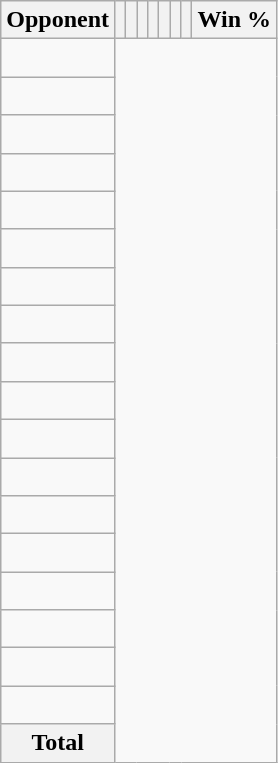<table class="wikitable sortable collapsible collapsed" style="text-align: center;">
<tr>
<th>Opponent</th>
<th></th>
<th></th>
<th></th>
<th></th>
<th></th>
<th></th>
<th></th>
<th>Win %</th>
</tr>
<tr>
<td align="left"><br></td>
</tr>
<tr>
<td align="left"><br></td>
</tr>
<tr>
<td align="left"><br></td>
</tr>
<tr>
<td align="left"><br></td>
</tr>
<tr>
<td align="left"><br></td>
</tr>
<tr>
<td align="left"><br></td>
</tr>
<tr>
<td align="left"><br></td>
</tr>
<tr>
<td align="left"><br></td>
</tr>
<tr>
<td align="left"><br></td>
</tr>
<tr>
<td align="left"><br></td>
</tr>
<tr>
<td align="left"><br></td>
</tr>
<tr>
<td align="left"><br></td>
</tr>
<tr>
<td align="left"><br></td>
</tr>
<tr>
<td align="left"><br></td>
</tr>
<tr>
<td align="left"><br></td>
</tr>
<tr>
<td align="left"><br></td>
</tr>
<tr>
<td align="left"><br></td>
</tr>
<tr>
<td align="left"><br></td>
</tr>
<tr class="sortbottom">
<th>Total<br></th>
</tr>
</table>
